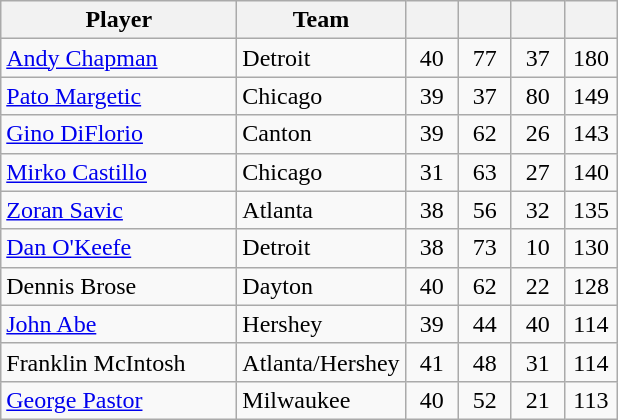<table class="wikitable">
<tr>
<th width=150>Player</th>
<th width=100>Team</th>
<th width=28></th>
<th width=28></th>
<th width=28></th>
<th width=28></th>
</tr>
<tr align=center>
<td align=left><a href='#'>Andy Chapman</a></td>
<td align=left>Detroit</td>
<td>40</td>
<td>77</td>
<td>37</td>
<td>180</td>
</tr>
<tr align=center>
<td align=left><a href='#'>Pato Margetic</a></td>
<td align=left>Chicago</td>
<td>39</td>
<td>37</td>
<td>80</td>
<td>149</td>
</tr>
<tr align=center>
<td align=left><a href='#'>Gino DiFlorio</a></td>
<td align=left>Canton</td>
<td>39</td>
<td>62</td>
<td>26</td>
<td>143</td>
</tr>
<tr align=center>
<td align=left><a href='#'>Mirko Castillo</a></td>
<td align=left>Chicago</td>
<td>31</td>
<td>63</td>
<td>27</td>
<td>140</td>
</tr>
<tr align=center>
<td align=left><a href='#'>Zoran Savic</a></td>
<td align=left>Atlanta</td>
<td>38</td>
<td>56</td>
<td>32</td>
<td>135</td>
</tr>
<tr align=center>
<td align=left><a href='#'>Dan O'Keefe</a></td>
<td align=left>Detroit</td>
<td>38</td>
<td>73</td>
<td>10</td>
<td>130</td>
</tr>
<tr align=center>
<td align=left>Dennis Brose</td>
<td align=left>Dayton</td>
<td>40</td>
<td>62</td>
<td>22</td>
<td>128</td>
</tr>
<tr align=center>
<td align=left><a href='#'>John Abe</a></td>
<td align=left>Hershey</td>
<td>39</td>
<td>44</td>
<td>40</td>
<td>114</td>
</tr>
<tr align=center>
<td align=left>Franklin McIntosh</td>
<td align=left>Atlanta/Hershey</td>
<td>41</td>
<td>48</td>
<td>31</td>
<td>114</td>
</tr>
<tr align=center>
<td align=left><a href='#'>George Pastor</a></td>
<td align=left>Milwaukee</td>
<td>40</td>
<td>52</td>
<td>21</td>
<td>113</td>
</tr>
</table>
